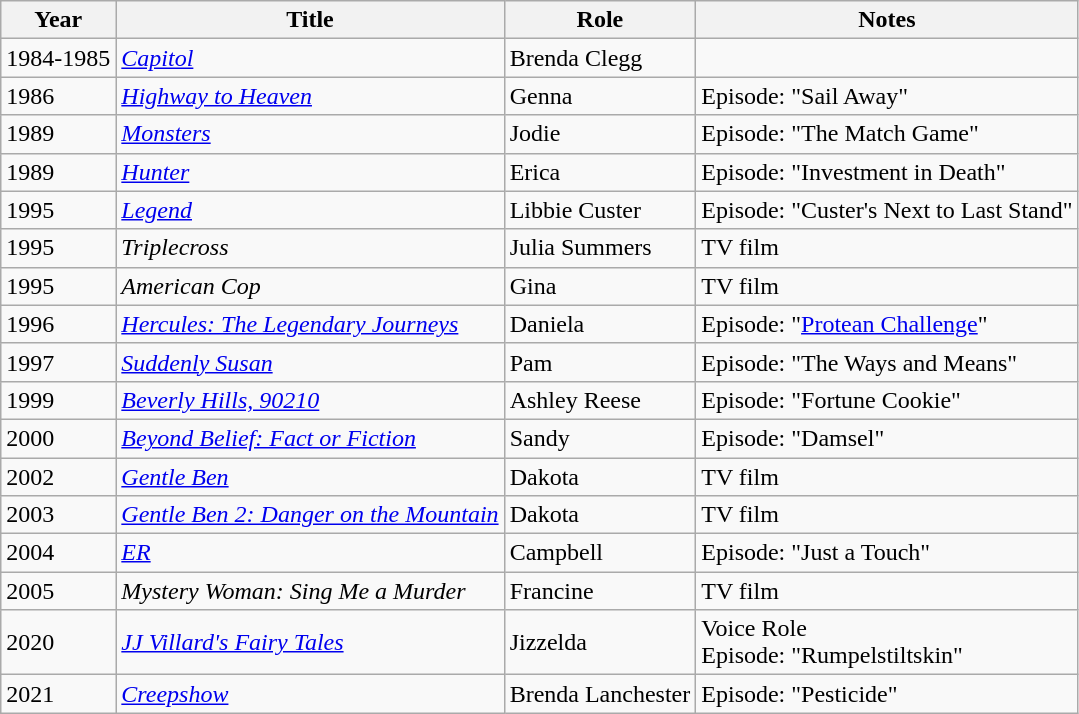<table class="wikitable sortable">
<tr>
<th>Year</th>
<th>Title</th>
<th>Role</th>
<th class="unsortable">Notes</th>
</tr>
<tr>
<td>1984-1985</td>
<td><em><a href='#'>Capitol</a></em></td>
<td>Brenda Clegg</td>
<td></td>
</tr>
<tr>
<td>1986</td>
<td><em><a href='#'>Highway to Heaven</a></em></td>
<td>Genna</td>
<td>Episode: "Sail Away"</td>
</tr>
<tr>
<td>1989</td>
<td><em><a href='#'>Monsters</a></em></td>
<td>Jodie</td>
<td>Episode: "The Match Game"</td>
</tr>
<tr>
<td>1989</td>
<td><em><a href='#'>Hunter</a></em></td>
<td>Erica</td>
<td>Episode: "Investment in Death"</td>
</tr>
<tr>
<td>1995</td>
<td><em><a href='#'>Legend</a></em></td>
<td>Libbie Custer</td>
<td>Episode: "Custer's Next to Last Stand"</td>
</tr>
<tr>
<td>1995</td>
<td><em>Triplecross</em></td>
<td>Julia Summers</td>
<td>TV film</td>
</tr>
<tr>
<td>1995</td>
<td><em>American Cop</em></td>
<td>Gina</td>
<td>TV film</td>
</tr>
<tr>
<td>1996</td>
<td><em><a href='#'>Hercules: The Legendary Journeys</a></em></td>
<td>Daniela</td>
<td>Episode: "<a href='#'>Protean Challenge</a>"</td>
</tr>
<tr>
<td>1997</td>
<td><em><a href='#'>Suddenly Susan</a></em></td>
<td>Pam</td>
<td>Episode: "The Ways and Means"</td>
</tr>
<tr>
<td>1999</td>
<td><em><a href='#'>Beverly Hills, 90210</a></em></td>
<td>Ashley Reese</td>
<td>Episode: "Fortune Cookie"</td>
</tr>
<tr>
<td>2000</td>
<td><em><a href='#'>Beyond Belief: Fact or Fiction</a></em></td>
<td>Sandy</td>
<td>Episode: "Damsel"</td>
</tr>
<tr>
<td>2002</td>
<td><em><a href='#'>Gentle Ben</a></em></td>
<td>Dakota</td>
<td>TV film</td>
</tr>
<tr>
<td>2003</td>
<td><em><a href='#'>Gentle Ben 2: Danger on the Mountain</a></em></td>
<td>Dakota</td>
<td>TV film</td>
</tr>
<tr>
<td>2004</td>
<td><em><a href='#'>ER</a></em></td>
<td>Campbell</td>
<td>Episode: "Just a Touch"</td>
</tr>
<tr>
<td>2005</td>
<td><em>Mystery Woman: Sing Me a Murder</em></td>
<td>Francine</td>
<td>TV film</td>
</tr>
<tr>
<td>2020</td>
<td><em><a href='#'>JJ Villard's Fairy Tales</a></em></td>
<td>Jizzelda</td>
<td>Voice Role<br>Episode: "Rumpelstiltskin"</td>
</tr>
<tr>
<td>2021</td>
<td><em><a href='#'>Creepshow</a></em></td>
<td>Brenda Lanchester</td>
<td>Episode: "Pesticide"</td>
</tr>
</table>
